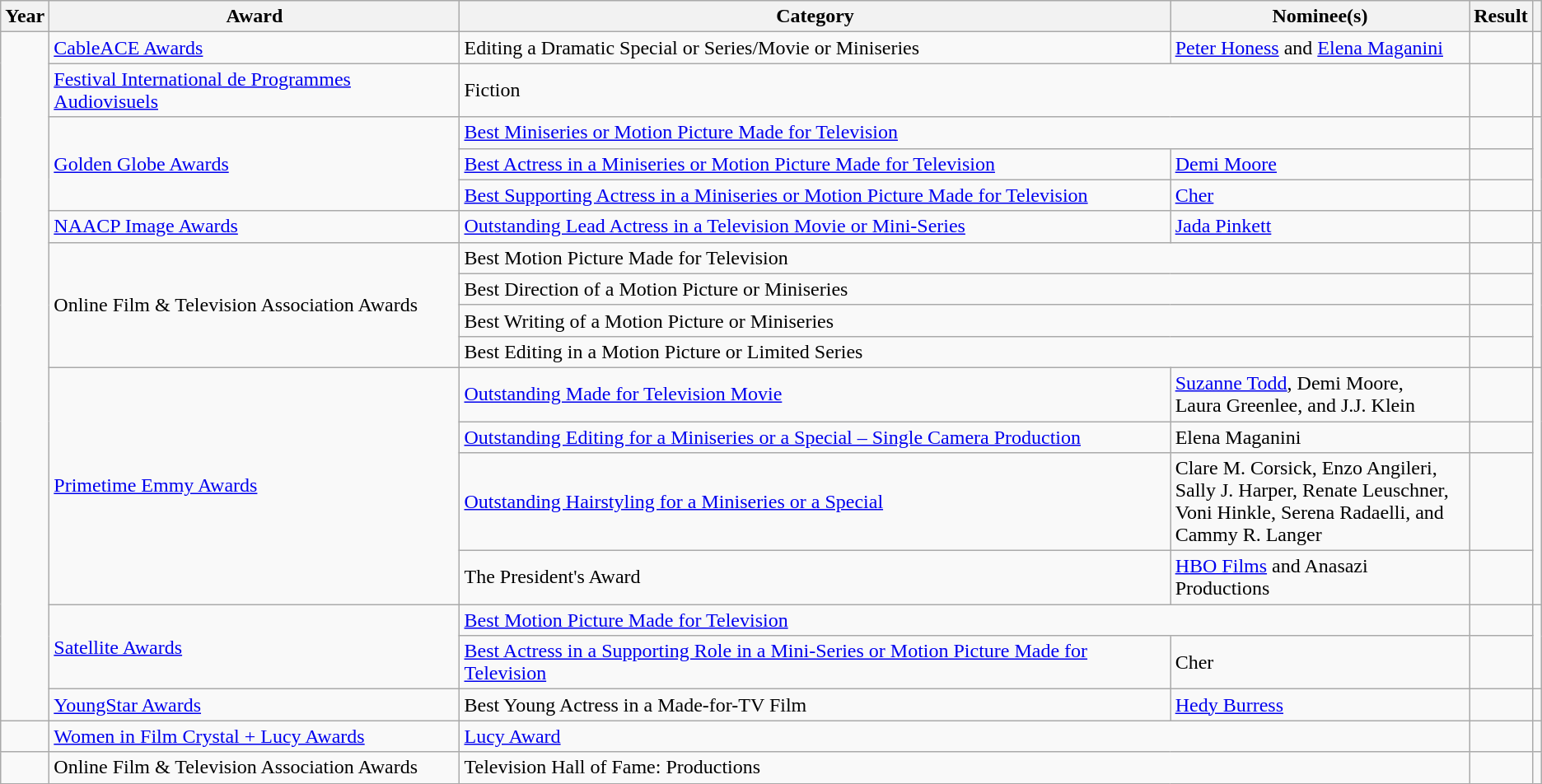<table class="wikitable plainrowheaders">
<tr>
<th>Year</th>
<th>Award</th>
<th>Category</th>
<th>Nominee(s)</th>
<th>Result</th>
<th></th>
</tr>
<tr>
<td rowspan="17"></td>
<td><a href='#'>CableACE Awards</a></td>
<td>Editing a Dramatic Special or Series/Movie or Miniseries</td>
<td><a href='#'>Peter Honess</a> and <a href='#'>Elena Maganini</a></td>
<td></td>
<td align="center"></td>
</tr>
<tr>
<td><a href='#'>Festival International de Programmes Audiovisuels</a></td>
<td colspan="2">Fiction</td>
<td></td>
<td align="center"></td>
</tr>
<tr>
<td rowspan="3"><a href='#'>Golden Globe Awards</a></td>
<td colspan="2"><a href='#'>Best Miniseries or Motion Picture Made for Television</a></td>
<td></td>
<td align="center" rowspan="3"></td>
</tr>
<tr>
<td><a href='#'>Best Actress in a Miniseries or Motion Picture Made for Television</a></td>
<td><a href='#'>Demi Moore</a></td>
<td></td>
</tr>
<tr>
<td><a href='#'>Best Supporting Actress in a Miniseries or Motion Picture Made for Television</a></td>
<td><a href='#'>Cher</a></td>
<td></td>
</tr>
<tr>
<td><a href='#'>NAACP Image Awards</a></td>
<td><a href='#'>Outstanding Lead Actress in a Television Movie or Mini-Series</a></td>
<td><a href='#'>Jada Pinkett</a></td>
<td></td>
<td align="center"></td>
</tr>
<tr>
<td rowspan="4">Online Film & Television Association Awards</td>
<td colspan="2">Best Motion Picture Made for Television</td>
<td></td>
<td align="center" rowspan="4"></td>
</tr>
<tr>
<td colspan="2">Best Direction of a Motion Picture or Miniseries</td>
<td></td>
</tr>
<tr>
<td colspan="2">Best Writing of a Motion Picture or Miniseries</td>
<td></td>
</tr>
<tr>
<td colspan="2">Best Editing in a Motion Picture or Limited Series</td>
<td></td>
</tr>
<tr>
<td rowspan="4"><a href='#'>Primetime Emmy Awards</a></td>
<td><a href='#'>Outstanding Made for Television Movie</a></td>
<td><a href='#'>Suzanne Todd</a>, Demi Moore, <br> Laura Greenlee, and J.J. Klein</td>
<td></td>
<td align="center" rowspan="4"></td>
</tr>
<tr>
<td><a href='#'>Outstanding Editing for a Miniseries or a Special – Single Camera Production</a></td>
<td>Elena Maganini </td>
<td></td>
</tr>
<tr>
<td><a href='#'>Outstanding Hairstyling for a Miniseries or a Special</a></td>
<td>Clare M. Corsick, Enzo Angileri, <br> Sally J. Harper, Renate Leuschner, <br> Voni Hinkle, Serena Radaelli, and <br> Cammy R. Langer</td>
<td></td>
</tr>
<tr>
<td>The President's Award</td>
<td><a href='#'>HBO Films</a> and Anasazi Productions</td>
<td></td>
</tr>
<tr>
<td rowspan="2"><a href='#'>Satellite Awards</a></td>
<td colspan="2"><a href='#'>Best Motion Picture Made for Television</a></td>
<td></td>
<td align="center" rowspan="2"></td>
</tr>
<tr>
<td><a href='#'>Best Actress in a Supporting Role in a Mini-Series or Motion Picture Made for Television</a></td>
<td>Cher</td>
<td></td>
</tr>
<tr>
<td><a href='#'>YoungStar Awards</a></td>
<td>Best Young Actress in a Made-for-TV Film</td>
<td><a href='#'>Hedy Burress</a></td>
<td></td>
<td align="center"></td>
</tr>
<tr>
<td></td>
<td><a href='#'>Women in Film Crystal + Lucy Awards</a></td>
<td colspan="2"><a href='#'>Lucy Award</a></td>
<td></td>
<td align="center"></td>
</tr>
<tr>
<td></td>
<td>Online Film & Television Association Awards</td>
<td colspan="2">Television Hall of Fame: Productions</td>
<td></td>
<td align="center"></td>
</tr>
</table>
